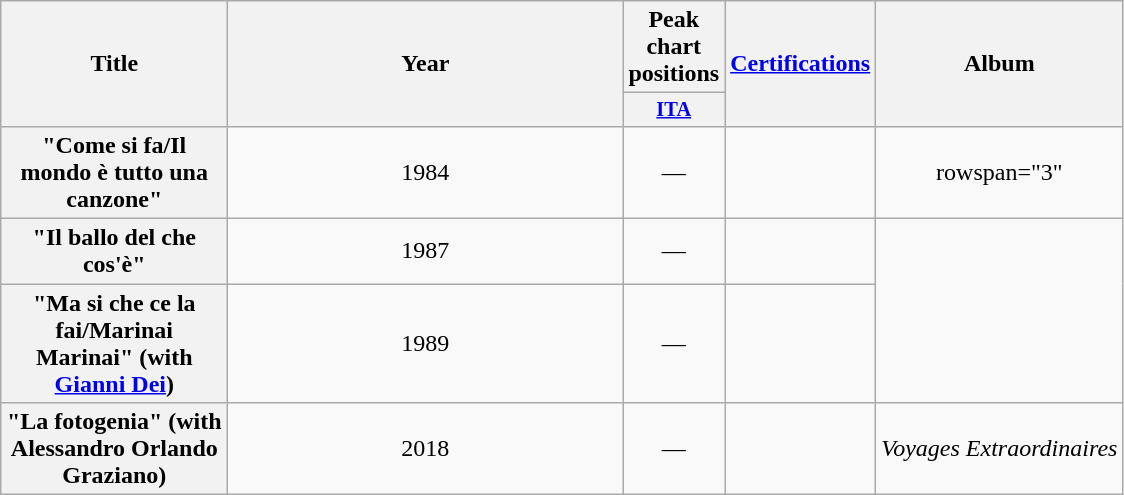<table class="wikitable plainrowheaders" style="text-align:center;">
<tr>
<th scope="col" rowspan="2" style="width:9em;">Title</th>
<th scope="col" rowspan="2" style="width:16em;">Year</th>
<th scope="col">Peak chart positions</th>
<th scope="col" rowspan="2"><a href='#'>Certifications</a></th>
<th scope="col" rowspan="2">Album</th>
</tr>
<tr>
<th scope="col" style="width:3em;font-size:85%;"><a href='#'>ITA</a></th>
</tr>
<tr>
<th scope="row">"Come si fa/Il mondo è tutto una canzone"</th>
<td>1984</td>
<td>—</td>
<td></td>
<td>rowspan="3" </td>
</tr>
<tr>
<th scope="row">"Il ballo del che cos'è"</th>
<td>1987</td>
<td>—</td>
<td></td>
</tr>
<tr>
<th scope="row">"Ma si che ce la fai/Marinai Marinai" (with <a href='#'>Gianni Dei</a>)</th>
<td>1989</td>
<td>—</td>
<td></td>
</tr>
<tr>
<th scope="row">"La fotogenia" (with Alessandro Orlando Graziano)</th>
<td>2018</td>
<td>—</td>
<td></td>
<td><em>Voyages Extraordinaires</em></td>
</tr>
</table>
